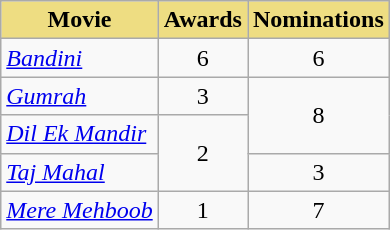<table class="wikitable sortable" style="text-align:center">
<tr>
<th style="background:#EEDD82;">Movie</th>
<th style="background:#EEDD82;">Awards</th>
<th style="background:#EEDD82;">Nominations</th>
</tr>
<tr>
<td align="left"><em><a href='#'>Bandini</a></em></td>
<td>6</td>
<td>6</td>
</tr>
<tr>
<td align="left"><em><a href='#'>Gumrah</a></em></td>
<td>3</td>
<td rowspan="2">8</td>
</tr>
<tr>
<td align="left"><em><a href='#'>Dil Ek Mandir</a></em></td>
<td rowspan=2>2</td>
</tr>
<tr>
<td align="left"><em><a href='#'>Taj Mahal</a></em></td>
<td>3</td>
</tr>
<tr>
<td align="left"><em><a href='#'>Mere Mehboob</a></em></td>
<td>1</td>
<td>7</td>
</tr>
</table>
